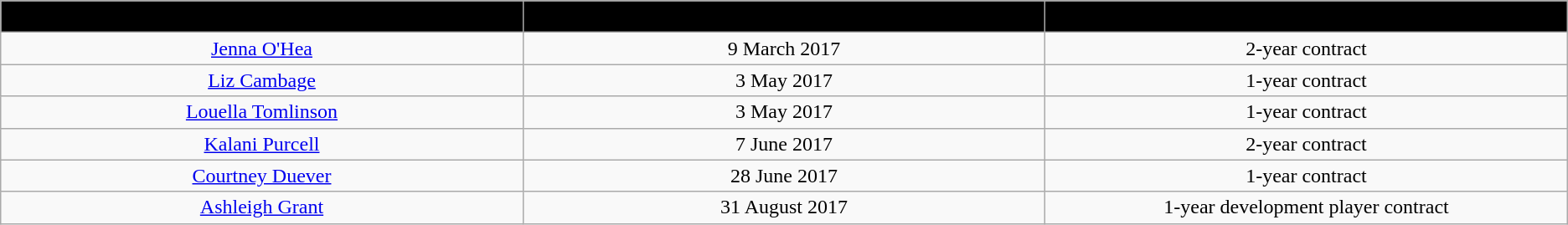<table class="wikitable sortable sortable">
<tr>
<th style="background: black" width="10%"><span>Player</span></th>
<th style="background: black" width="10%"><span>Signed</span></th>
<th style="background: black" width="10%"><span>Contract</span></th>
</tr>
<tr style="text-align: center">
<td><a href='#'>Jenna O'Hea</a></td>
<td>9 March 2017</td>
<td>2-year contract</td>
</tr>
<tr style="text-align: center">
<td><a href='#'>Liz Cambage</a></td>
<td>3 May 2017</td>
<td>1-year contract</td>
</tr>
<tr style="text-align: center">
<td><a href='#'>Louella Tomlinson</a></td>
<td>3 May 2017</td>
<td>1-year contract</td>
</tr>
<tr style="text-align: center">
<td><a href='#'>Kalani Purcell</a></td>
<td>7 June 2017</td>
<td>2-year contract</td>
</tr>
<tr style="text-align: center">
<td><a href='#'>Courtney Duever</a></td>
<td>28 June 2017</td>
<td>1-year contract</td>
</tr>
<tr style="text-align: center">
<td><a href='#'>Ashleigh Grant</a></td>
<td>31 August 2017</td>
<td>1-year development player contract</td>
</tr>
</table>
